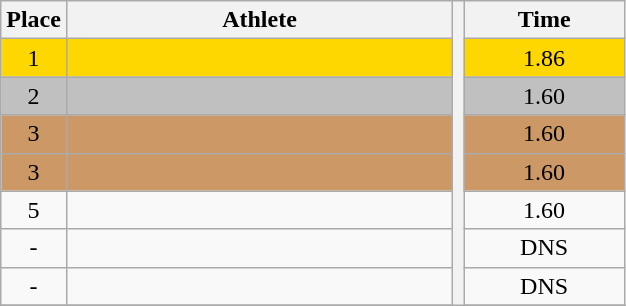<table class="wikitable" style="text-align:center">
<tr>
<th>Place</th>
<th width=250>Athlete</th>
<th rowspan=27></th>
<th width=100>Time</th>
</tr>
<tr bgcolor=gold>
<td>1</td>
<td align=left></td>
<td>1.86</td>
</tr>
<tr bgcolor=silver>
<td>2</td>
<td align=left></td>
<td>1.60</td>
</tr>
<tr bgcolor=cc9966>
<td>3</td>
<td align=left></td>
<td>1.60</td>
</tr>
<tr bgcolor=cc9966>
<td>3</td>
<td align=left></td>
<td>1.60</td>
</tr>
<tr>
<td>5</td>
<td align=left></td>
<td>1.60</td>
</tr>
<tr>
<td>-</td>
<td align=left></td>
<td>DNS</td>
</tr>
<tr>
<td>-</td>
<td align=left></td>
<td>DNS</td>
</tr>
<tr>
</tr>
</table>
